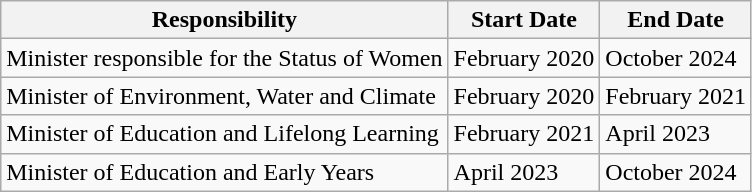<table class="wikitable">
<tr>
<th>Responsibility</th>
<th>Start Date</th>
<th>End Date</th>
</tr>
<tr>
<td>Minister responsible for the Status of Women</td>
<td>February 2020</td>
<td>October 2024</td>
</tr>
<tr>
<td>Minister of Environment, Water and Climate</td>
<td>February 2020</td>
<td>February 2021</td>
</tr>
<tr>
<td>Minister of Education and Lifelong Learning</td>
<td>February 2021</td>
<td>April 2023</td>
</tr>
<tr>
<td>Minister of Education and Early Years</td>
<td>April 2023</td>
<td>October 2024</td>
</tr>
</table>
